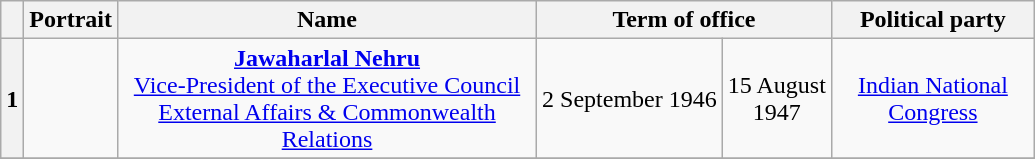<table class="wikitable" style="text-align:center">
<tr>
<th></th>
<th>Portrait</th>
<th style="width:17em">Name</th>
<th colspan="2">Term of office</th>
<th style="width:8em">Political party</th>
</tr>
<tr>
<th>1</th>
<td></td>
<td><strong><a href='#'>Jawaharlal Nehru</a></strong><br><a href='#'>Vice-President of the Executive Council</a><br>
<a href='#'>External Affairs & Commonwealth Relations</a><br></td>
<td>2 September 1946</td>
<td>15 August<br>1947</td>
<td><a href='#'>Indian National Congress</a></td>
</tr>
<tr>
</tr>
</table>
